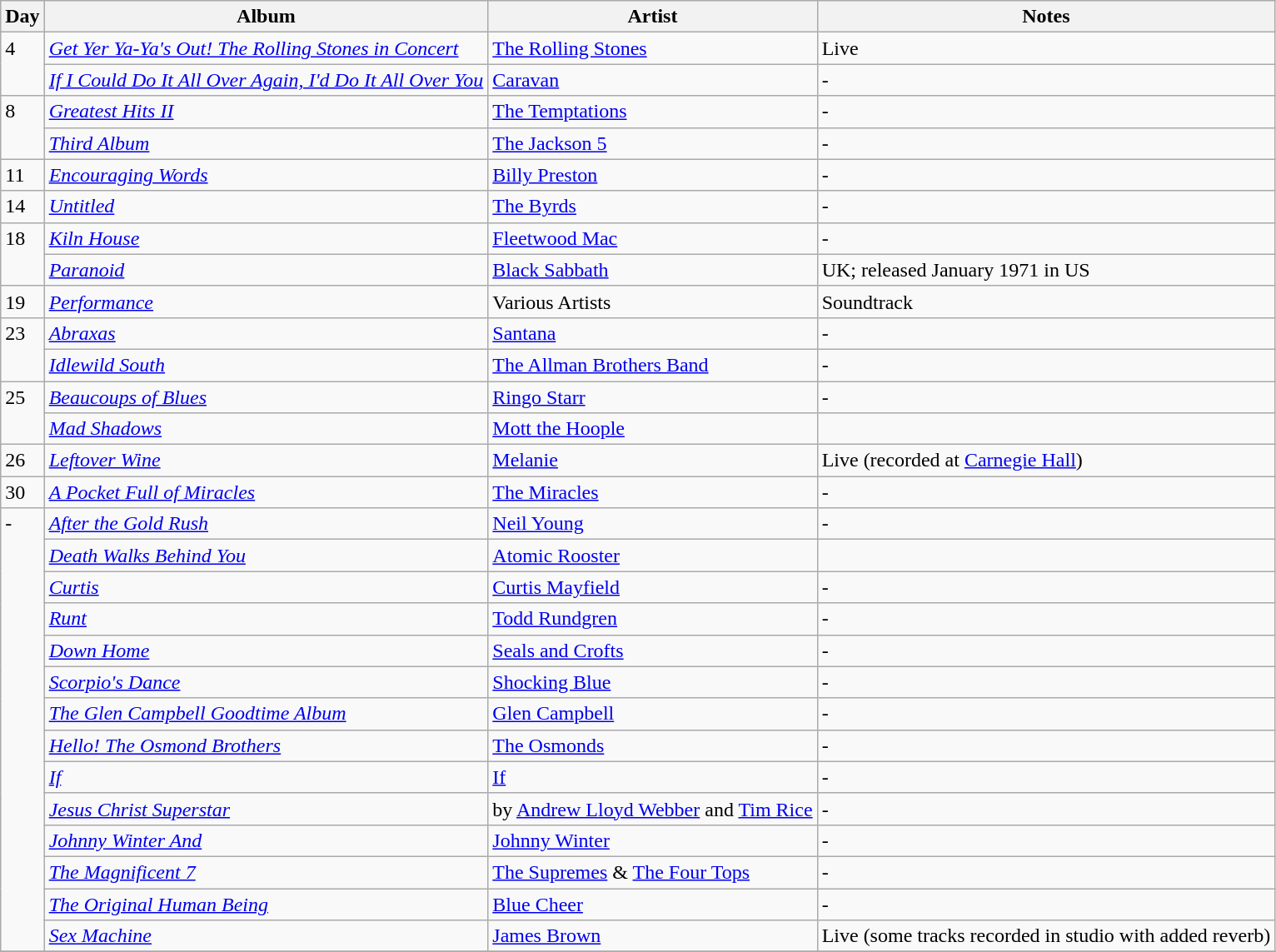<table class="wikitable">
<tr>
<th>Day</th>
<th>Album</th>
<th>Artist</th>
<th>Notes</th>
</tr>
<tr>
<td rowspan="2" valign="top">4</td>
<td><em><a href='#'>Get Yer Ya-Ya's Out! The Rolling Stones in Concert</a></em></td>
<td><a href='#'>The Rolling Stones</a></td>
<td>Live</td>
</tr>
<tr>
<td><em><a href='#'>If I Could Do It All Over Again, I'd Do It All Over You</a></em></td>
<td><a href='#'>Caravan</a></td>
<td>-</td>
</tr>
<tr>
<td rowspan="2" valign="top">8</td>
<td><em><a href='#'>Greatest Hits II</a></em></td>
<td><a href='#'>The Temptations</a></td>
<td>-</td>
</tr>
<tr>
<td><em><a href='#'>Third Album</a></em></td>
<td><a href='#'>The Jackson 5</a></td>
<td>-</td>
</tr>
<tr>
<td rowspan="1" valign="top">11</td>
<td><em><a href='#'>Encouraging Words</a></em></td>
<td><a href='#'>Billy Preston</a></td>
<td>-</td>
</tr>
<tr>
<td rowspan="1" valign="top">14</td>
<td><em><a href='#'>Untitled</a></em></td>
<td><a href='#'>The Byrds</a></td>
<td>-</td>
</tr>
<tr>
<td rowspan="2" valign="top">18</td>
<td><em><a href='#'>Kiln House</a></em></td>
<td><a href='#'>Fleetwood Mac</a></td>
<td>-</td>
</tr>
<tr>
<td><em><a href='#'>Paranoid</a></em></td>
<td><a href='#'>Black Sabbath</a></td>
<td>UK; released January 1971 in US</td>
</tr>
<tr>
<td rowspan="1" valign="top">19</td>
<td><em><a href='#'>Performance</a></em></td>
<td>Various Artists</td>
<td>Soundtrack</td>
</tr>
<tr>
<td rowspan="2" valign="top">23</td>
<td><em><a href='#'>Abraxas</a></em></td>
<td><a href='#'>Santana</a></td>
<td>-</td>
</tr>
<tr>
<td><em><a href='#'>Idlewild South</a></em></td>
<td><a href='#'>The Allman Brothers Band</a></td>
<td>-</td>
</tr>
<tr>
<td rowspan="2" valign="top">25</td>
<td><em><a href='#'>Beaucoups of Blues</a></em></td>
<td><a href='#'>Ringo Starr</a></td>
<td>-</td>
</tr>
<tr>
<td><em><a href='#'>Mad Shadows</a></em></td>
<td><a href='#'>Mott the Hoople</a></td>
<td></td>
</tr>
<tr>
<td rowspan="1" valign="top">26</td>
<td><em><a href='#'>Leftover Wine</a></em></td>
<td><a href='#'>Melanie</a></td>
<td>Live (recorded at <a href='#'>Carnegie Hall</a>)</td>
</tr>
<tr>
<td rowspan="1" valign="top">30</td>
<td><em><a href='#'>A Pocket Full of Miracles</a></em></td>
<td><a href='#'>The Miracles</a></td>
<td>-</td>
</tr>
<tr>
<td rowspan="14" valign="top">-</td>
<td><em><a href='#'>After the Gold Rush</a></em></td>
<td><a href='#'>Neil Young</a></td>
<td>-</td>
</tr>
<tr>
<td><em><a href='#'>Death Walks Behind You</a></em></td>
<td><a href='#'>Atomic Rooster</a></td>
<td></td>
</tr>
<tr>
<td><em><a href='#'>Curtis</a></em></td>
<td><a href='#'>Curtis Mayfield</a></td>
<td>-</td>
</tr>
<tr>
<td><em><a href='#'>Runt</a></em></td>
<td><a href='#'>Todd Rundgren</a></td>
<td>-</td>
</tr>
<tr>
<td><em><a href='#'>Down Home</a></em></td>
<td><a href='#'>Seals and Crofts</a></td>
<td>-</td>
</tr>
<tr>
<td><em><a href='#'>Scorpio's Dance</a></em></td>
<td><a href='#'>Shocking Blue</a></td>
<td>-</td>
</tr>
<tr>
<td><em><a href='#'>The Glen Campbell Goodtime Album</a> </em></td>
<td><a href='#'>Glen Campbell</a></td>
<td>-</td>
</tr>
<tr>
<td><em><a href='#'>Hello! The Osmond Brothers</a></em></td>
<td><a href='#'>The Osmonds</a></td>
<td>-</td>
</tr>
<tr>
<td><em><a href='#'>If</a></em></td>
<td><a href='#'>If</a></td>
<td>-</td>
</tr>
<tr>
<td><em><a href='#'>Jesus Christ Superstar</a></em></td>
<td>by <a href='#'>Andrew Lloyd Webber</a> and <a href='#'>Tim Rice</a></td>
<td>-</td>
</tr>
<tr>
<td><em><a href='#'>Johnny Winter And</a></em></td>
<td><a href='#'>Johnny Winter</a></td>
<td>-</td>
</tr>
<tr>
<td><em><a href='#'>The Magnificent 7</a></em></td>
<td><a href='#'>The Supremes</a> & <a href='#'>The Four Tops</a></td>
<td>-</td>
</tr>
<tr>
<td><em><a href='#'>The Original Human Being</a></em></td>
<td><a href='#'>Blue Cheer</a></td>
<td>-</td>
</tr>
<tr>
<td><em><a href='#'>Sex Machine</a></em></td>
<td><a href='#'>James Brown</a></td>
<td>Live (some tracks recorded in studio with added reverb)</td>
</tr>
<tr>
</tr>
</table>
